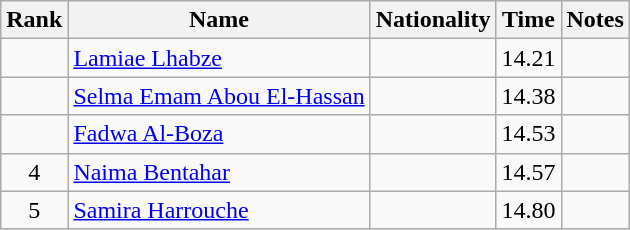<table class="wikitable sortable" style="text-align:center">
<tr>
<th>Rank</th>
<th>Name</th>
<th>Nationality</th>
<th>Time</th>
<th>Notes</th>
</tr>
<tr>
<td></td>
<td align=left><a href='#'>Lamiae Lhabze</a></td>
<td align=left></td>
<td>14.21</td>
<td></td>
</tr>
<tr>
<td></td>
<td align=left><a href='#'>Selma Emam Abou El-Hassan</a></td>
<td align=left></td>
<td>14.38</td>
<td></td>
</tr>
<tr>
<td></td>
<td align=left><a href='#'>Fadwa Al-Boza</a></td>
<td align=left></td>
<td>14.53</td>
<td></td>
</tr>
<tr>
<td>4</td>
<td align=left><a href='#'>Naima Bentahar</a></td>
<td align=left></td>
<td>14.57</td>
<td></td>
</tr>
<tr>
<td>5</td>
<td align=left><a href='#'>Samira Harrouche</a></td>
<td align=left></td>
<td>14.80</td>
<td></td>
</tr>
</table>
